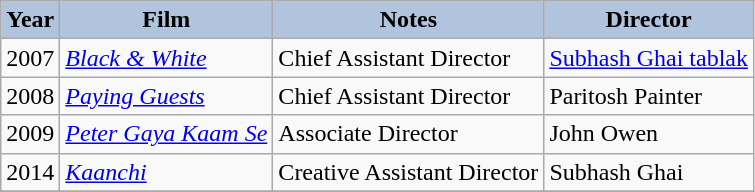<table class="wikitable sortable" background: #f9f9f9;>
<tr align="center">
<th style="background:#B0C4DE;">Year</th>
<th style="background:#B0C4DE;">Film</th>
<th style="background:#B0C4DE;">Notes</th>
<th style="background:#B0C4DE;">Director</th>
</tr>
<tr>
<td>2007</td>
<td><em><a href='#'>Black & White</a></em></td>
<td>Chief Assistant Director</td>
<td><a href='#'>Subhash Ghai tablak</a></td>
</tr>
<tr>
<td>2008</td>
<td><em><a href='#'>Paying Guests</a></em></td>
<td>Chief Assistant Director</td>
<td>Paritosh Painter</td>
</tr>
<tr>
<td>2009</td>
<td><em><a href='#'>Peter Gaya Kaam Se</a></em></td>
<td>Associate Director</td>
<td>John Owen</td>
</tr>
<tr>
<td>2014</td>
<td><em><a href='#'>Kaanchi</a></em></td>
<td>Creative Assistant Director</td>
<td>Subhash Ghai</td>
</tr>
<tr>
</tr>
</table>
